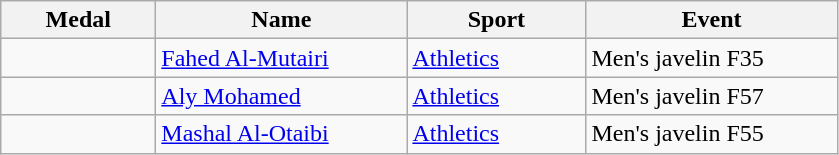<table class="wikitable">
<tr>
<th style="width:6em">Medal</th>
<th style="width:10em">Name</th>
<th style="width:7em">Sport</th>
<th style="width:10em">Event</th>
</tr>
<tr>
<td></td>
<td><a href='#'>Fahed Al-Mutairi</a></td>
<td><a href='#'>Athletics</a></td>
<td>Men's javelin F35</td>
</tr>
<tr>
<td></td>
<td><a href='#'>Aly Mohamed</a></td>
<td><a href='#'>Athletics</a></td>
<td>Men's javelin F57</td>
</tr>
<tr>
<td></td>
<td><a href='#'>Mashal Al-Otaibi</a></td>
<td><a href='#'>Athletics</a></td>
<td>Men's javelin F55</td>
</tr>
</table>
